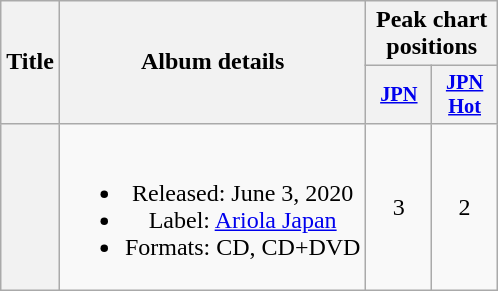<table class="wikitable plainrowheaders" style="text-align:center;">
<tr>
<th scope="col" rowspan="2">Title</th>
<th scope="col" rowspan="2">Album details</th>
<th scope="col" colspan="2">Peak chart positions</th>
</tr>
<tr>
<th scope="col" style="width:2.75em;font-size:85%"><a href='#'>JPN</a><br></th>
<th scope="col" style="width:2.75em;font-size:85%"><a href='#'>JPN<br>Hot</a><br></th>
</tr>
<tr>
<th scope="row"></th>
<td><br><ul><li>Released: June 3, 2020</li><li>Label: <a href='#'>Ariola Japan</a></li><li>Formats: CD, CD+DVD</li></ul></td>
<td>3</td>
<td>2</td>
</tr>
</table>
